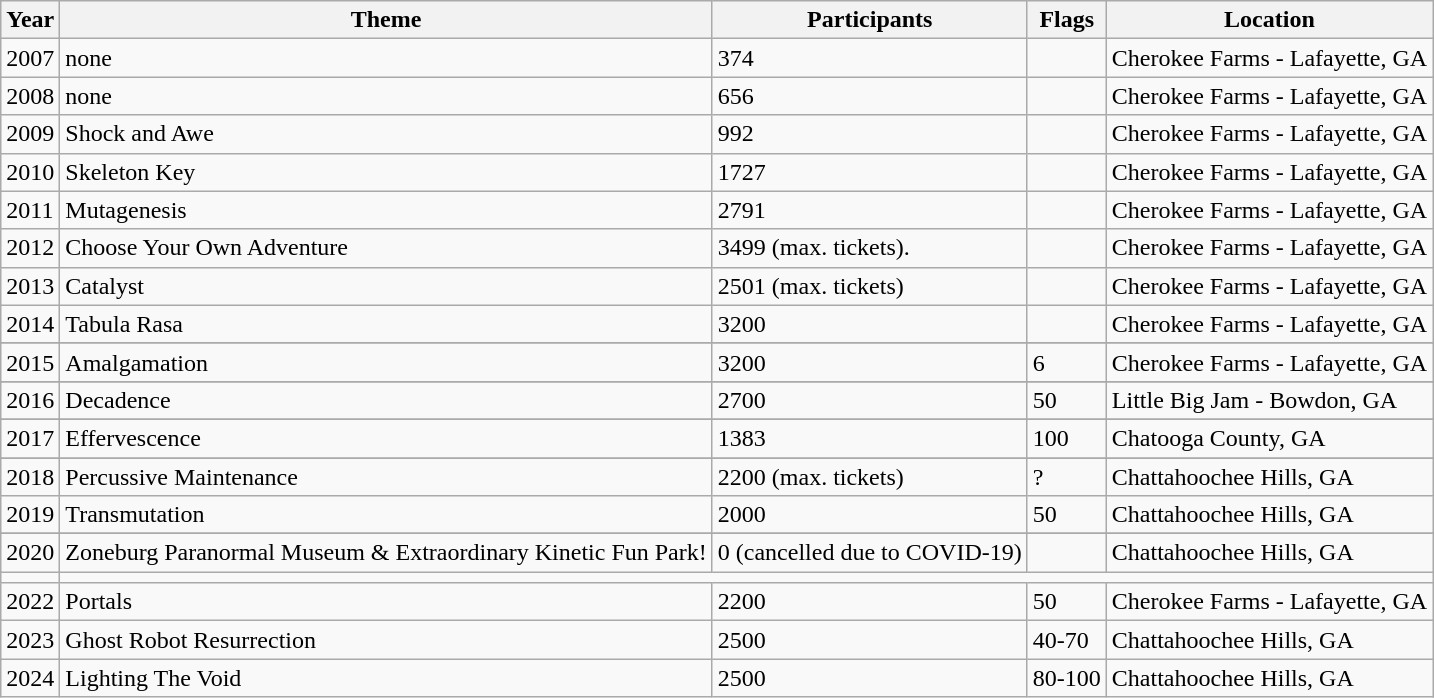<table class="wikitable">
<tr>
<th>Year</th>
<th>Theme</th>
<th>Participants</th>
<th>Flags</th>
<th>Location</th>
</tr>
<tr>
<td>2007</td>
<td>none</td>
<td>374</td>
<td></td>
<td>Cherokee Farms - Lafayette, GA</td>
</tr>
<tr>
<td>2008</td>
<td>none</td>
<td>656</td>
<td></td>
<td>Cherokee Farms - Lafayette, GA</td>
</tr>
<tr>
<td>2009</td>
<td>Shock and Awe</td>
<td>992</td>
<td></td>
<td>Cherokee Farms - Lafayette, GA</td>
</tr>
<tr>
<td>2010</td>
<td>Skeleton Key</td>
<td>1727</td>
<td></td>
<td>Cherokee Farms - Lafayette, GA</td>
</tr>
<tr>
<td>2011</td>
<td>Mutagenesis</td>
<td>2791</td>
<td></td>
<td>Cherokee Farms - Lafayette, GA</td>
</tr>
<tr>
<td>2012</td>
<td>Choose Your Own Adventure</td>
<td>3499 (max. tickets).</td>
<td></td>
<td>Cherokee Farms - Lafayette, GA</td>
</tr>
<tr>
<td>2013</td>
<td>Catalyst</td>
<td>2501 (max. tickets)</td>
<td></td>
<td>Cherokee Farms - Lafayette, GA</td>
</tr>
<tr>
<td>2014</td>
<td>Tabula Rasa</td>
<td>3200</td>
<td></td>
<td>Cherokee Farms - Lafayette, GA</td>
</tr>
<tr>
</tr>
<tr>
<td>2015</td>
<td>Amalgamation</td>
<td>3200</td>
<td>6</td>
<td>Cherokee Farms - Lafayette, GA</td>
</tr>
<tr>
</tr>
<tr>
<td>2016</td>
<td>Decadence</td>
<td>2700</td>
<td>50</td>
<td>Little Big Jam - Bowdon, GA</td>
</tr>
<tr>
</tr>
<tr>
<td>2017</td>
<td>Effervescence</td>
<td>1383</td>
<td>100</td>
<td>Chatooga County, GA</td>
</tr>
<tr>
</tr>
<tr>
<td>2018</td>
<td>Percussive Maintenance</td>
<td>2200 (max. tickets)</td>
<td>?</td>
<td>Chattahoochee Hills, GA</td>
</tr>
<tr>
<td>2019</td>
<td>Transmutation</td>
<td>2000</td>
<td>50</td>
<td>Chattahoochee Hills, GA</td>
</tr>
<tr>
</tr>
<tr>
<td>2020</td>
<td>Zoneburg Paranormal Museum & Extraordinary Kinetic Fun Park!</td>
<td>0 (cancelled due to COVID-19)</td>
<td></td>
<td>Chattahoochee Hills, GA</td>
</tr>
<tr>
<td></td>
</tr>
<tr>
<td>2022</td>
<td>Portals</td>
<td>2200</td>
<td>50</td>
<td>Cherokee Farms - Lafayette, GA</td>
</tr>
<tr>
<td>2023</td>
<td>Ghost Robot Resurrection</td>
<td>2500</td>
<td>40-70</td>
<td>Chattahoochee Hills, GA</td>
</tr>
<tr>
<td>2024</td>
<td>Lighting The Void</td>
<td>2500</td>
<td>80-100</td>
<td>Chattahoochee Hills, GA</td>
</tr>
</table>
